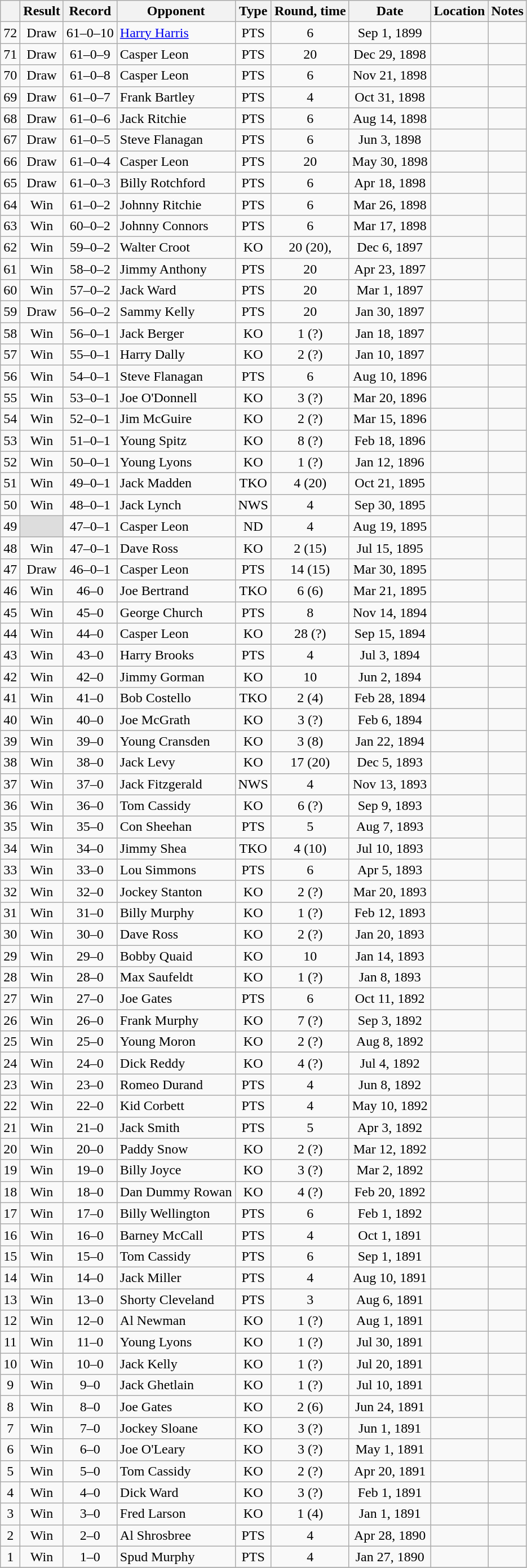<table class="wikitable mw-collapsible" style="text-align:center">
<tr>
<th></th>
<th>Result</th>
<th>Record</th>
<th>Opponent</th>
<th>Type</th>
<th>Round, time</th>
<th>Date</th>
<th>Location</th>
<th>Notes</th>
</tr>
<tr>
<td>72</td>
<td>Draw</td>
<td>61–0–10 </td>
<td align=left><a href='#'>Harry Harris</a></td>
<td>PTS</td>
<td>6</td>
<td>Sep 1, 1899</td>
<td style="text-align:left;"></td>
<td></td>
</tr>
<tr>
<td>71</td>
<td>Draw</td>
<td>61–0–9 </td>
<td align=left>Casper Leon</td>
<td>PTS</td>
<td>20</td>
<td>Dec 29, 1898</td>
<td style="text-align:left;"></td>
<td style="text-align:left;"></td>
</tr>
<tr>
<td>70</td>
<td>Draw</td>
<td>61–0–8 </td>
<td align=left>Casper Leon</td>
<td>PTS</td>
<td>6</td>
<td>Nov 21, 1898</td>
<td style="text-align:left;"></td>
<td style="text-align:left;"></td>
</tr>
<tr>
<td>69</td>
<td>Draw</td>
<td>61–0–7 </td>
<td align=left>Frank Bartley</td>
<td>PTS</td>
<td>4</td>
<td>Oct 31, 1898</td>
<td style="text-align:left;"></td>
<td></td>
</tr>
<tr>
<td>68</td>
<td>Draw</td>
<td>61–0–6 </td>
<td align=left>Jack Ritchie</td>
<td>PTS</td>
<td>6</td>
<td>Aug 14, 1898</td>
<td style="text-align:left;"></td>
<td></td>
</tr>
<tr>
<td>67</td>
<td>Draw</td>
<td>61–0–5 </td>
<td align=left>Steve Flanagan</td>
<td>PTS</td>
<td>6</td>
<td>Jun 3, 1898</td>
<td style="text-align:left;"></td>
<td></td>
</tr>
<tr>
<td>66</td>
<td>Draw</td>
<td>61–0–4 </td>
<td align=left>Casper Leon</td>
<td>PTS</td>
<td>20</td>
<td>May 30, 1898</td>
<td style="text-align:left;"></td>
<td style="text-align:left;"></td>
</tr>
<tr>
<td>65</td>
<td>Draw</td>
<td>61–0–3 </td>
<td align=left>Billy Rotchford</td>
<td>PTS</td>
<td>6</td>
<td>Apr 18, 1898</td>
<td style="text-align:left;"></td>
<td></td>
</tr>
<tr>
<td>64</td>
<td>Win</td>
<td>61–0–2 </td>
<td align=left>Johnny Ritchie</td>
<td>PTS</td>
<td>6</td>
<td>Mar 26, 1898</td>
<td style="text-align:left;"></td>
<td></td>
</tr>
<tr>
<td>63</td>
<td>Win</td>
<td>60–0–2 </td>
<td align=left>Johnny Connors</td>
<td>PTS</td>
<td>6</td>
<td>Mar 17, 1898</td>
<td style="text-align:left;"></td>
<td></td>
</tr>
<tr>
<td>62</td>
<td>Win</td>
<td>59–0–2 </td>
<td align=left>Walter Croot</td>
<td>KO</td>
<td>20 (20), </td>
<td>Dec 6, 1897</td>
<td style="text-align:left;"></td>
<td style="text-align:left;"></td>
</tr>
<tr>
<td>61</td>
<td>Win</td>
<td>58–0–2 </td>
<td align=left>Jimmy Anthony</td>
<td>PTS</td>
<td>20</td>
<td>Apr 23, 1897</td>
<td style="text-align:left;"></td>
<td style="text-align:left;"></td>
</tr>
<tr>
<td>60</td>
<td>Win</td>
<td>57–0–2 </td>
<td align=left>Jack Ward</td>
<td>PTS</td>
<td>20</td>
<td>Mar 1, 1897</td>
<td style="text-align:left;"></td>
<td style="text-align:left;"></td>
</tr>
<tr>
<td>59</td>
<td>Draw</td>
<td>56–0–2 </td>
<td align=left>Sammy Kelly</td>
<td>PTS</td>
<td>20</td>
<td>Jan 30, 1897</td>
<td style="text-align:left;"></td>
<td></td>
</tr>
<tr>
<td>58</td>
<td>Win</td>
<td>56–0–1 </td>
<td align=left>Jack Berger</td>
<td>KO</td>
<td>1 (?)</td>
<td>Jan 18, 1897</td>
<td style="text-align:left;"></td>
<td></td>
</tr>
<tr>
<td>57</td>
<td>Win</td>
<td>55–0–1 </td>
<td align=left>Harry Dally</td>
<td>KO</td>
<td>2 (?)</td>
<td>Jan 10, 1897</td>
<td style="text-align:left;"></td>
<td></td>
</tr>
<tr>
<td>56</td>
<td>Win</td>
<td>54–0–1 </td>
<td align=left>Steve Flanagan</td>
<td>PTS</td>
<td>6</td>
<td>Aug 10, 1896</td>
<td style="text-align:left;"></td>
<td></td>
</tr>
<tr>
<td>55</td>
<td>Win</td>
<td>53–0–1 </td>
<td align=left>Joe O'Donnell</td>
<td>KO</td>
<td>3 (?)</td>
<td>Mar 20, 1896</td>
<td style="text-align:left;"></td>
<td></td>
</tr>
<tr>
<td>54</td>
<td>Win</td>
<td>52–0–1 </td>
<td align=left>Jim McGuire</td>
<td>KO</td>
<td>2 (?)</td>
<td>Mar 15, 1896</td>
<td style="text-align:left;"></td>
<td></td>
</tr>
<tr>
<td>53</td>
<td>Win</td>
<td>51–0–1 </td>
<td align=left>Young Spitz</td>
<td>KO</td>
<td>8 (?)</td>
<td>Feb 18, 1896</td>
<td style="text-align:left;"></td>
<td></td>
</tr>
<tr>
<td>52</td>
<td>Win</td>
<td>50–0–1 </td>
<td align=left>Young Lyons</td>
<td>KO</td>
<td>1 (?)</td>
<td>Jan 12, 1896</td>
<td style="text-align:left;"></td>
<td></td>
</tr>
<tr>
<td>51</td>
<td>Win</td>
<td>49–0–1 </td>
<td align=left>Jack Madden</td>
<td>TKO</td>
<td>4 (20)</td>
<td>Oct 21, 1895</td>
<td style="text-align:left;"></td>
<td style="text-align:left;"></td>
</tr>
<tr>
<td>50</td>
<td>Win</td>
<td>48–0–1 </td>
<td align=left>Jack Lynch</td>
<td>NWS</td>
<td>4</td>
<td>Sep 30, 1895</td>
<td style="text-align:left;"></td>
<td></td>
</tr>
<tr>
<td>49</td>
<td style="background:#DDD"></td>
<td>47–0–1 </td>
<td align=left>Casper Leon</td>
<td>ND</td>
<td>4</td>
<td>Aug 19, 1895</td>
<td style="text-align:left;"></td>
<td style="text-align:left;"></td>
</tr>
<tr>
<td>48</td>
<td>Win</td>
<td>47–0–1</td>
<td align=left>Dave Ross</td>
<td>KO</td>
<td>2 (15)</td>
<td>Jul 15, 1895</td>
<td style="text-align:left;"></td>
<td style="text-align:left;"></td>
</tr>
<tr>
<td>47</td>
<td>Draw</td>
<td>46–0–1</td>
<td align=left>Casper Leon</td>
<td>PTS</td>
<td>14 (15)</td>
<td>Mar 30, 1895</td>
<td style="text-align:left;"></td>
<td style="text-align:left;"></td>
</tr>
<tr>
<td>46</td>
<td>Win</td>
<td>46–0</td>
<td align=left>Joe Bertrand</td>
<td>TKO</td>
<td>6 (6)</td>
<td>Mar 21, 1895</td>
<td style="text-align:left;"></td>
<td></td>
</tr>
<tr>
<td>45</td>
<td>Win</td>
<td>45–0</td>
<td align=left>George Church</td>
<td>PTS</td>
<td>8</td>
<td>Nov 14, 1894</td>
<td style="text-align:left;"></td>
<td></td>
</tr>
<tr>
<td>44</td>
<td>Win</td>
<td>44–0</td>
<td align=left>Casper Leon</td>
<td>KO</td>
<td>28 (?)</td>
<td>Sep 15, 1894</td>
<td style="text-align:left;"></td>
<td style="text-align:left;"></td>
</tr>
<tr>
<td>43</td>
<td>Win</td>
<td>43–0</td>
<td align=left>Harry Brooks</td>
<td>PTS</td>
<td>4</td>
<td>Jul 3, 1894</td>
<td style="text-align:left;"></td>
<td></td>
</tr>
<tr>
<td>42</td>
<td>Win</td>
<td>42–0</td>
<td align=left>Jimmy Gorman</td>
<td>KO</td>
<td>10</td>
<td>Jun 2, 1894</td>
<td style="text-align:left;"></td>
<td style="text-align:left;"></td>
</tr>
<tr>
<td>41</td>
<td>Win</td>
<td>41–0</td>
<td align=left>Bob Costello</td>
<td>TKO</td>
<td>2 (4)</td>
<td>Feb 28, 1894</td>
<td style="text-align:left;"></td>
<td style="text-align:left;"></td>
</tr>
<tr>
<td>40</td>
<td>Win</td>
<td>40–0</td>
<td align=left>Joe McGrath</td>
<td>KO</td>
<td>3 (?)</td>
<td>Feb 6, 1894</td>
<td style="text-align:left;"></td>
<td></td>
</tr>
<tr>
<td>39</td>
<td>Win</td>
<td>39–0</td>
<td align=left>Young Cransden</td>
<td>KO</td>
<td>3 (8)</td>
<td>Jan 22, 1894</td>
<td style="text-align:left;"></td>
<td></td>
</tr>
<tr>
<td>38</td>
<td>Win</td>
<td>38–0</td>
<td align=left>Jack Levy</td>
<td>KO</td>
<td>17 (20)</td>
<td>Dec 5, 1893</td>
<td style="text-align:left;"></td>
<td style="text-align:left;"></td>
</tr>
<tr>
<td>37</td>
<td>Win</td>
<td>37–0</td>
<td align=left>Jack Fitzgerald</td>
<td>NWS</td>
<td>4</td>
<td>Nov 13, 1893</td>
<td style="text-align:left;"></td>
<td></td>
</tr>
<tr>
<td>36</td>
<td>Win</td>
<td>36–0</td>
<td align=left>Tom Cassidy</td>
<td>KO</td>
<td>6 (?)</td>
<td>Sep 9, 1893</td>
<td style="text-align:left;"></td>
<td></td>
</tr>
<tr>
<td>35</td>
<td>Win</td>
<td>35–0</td>
<td align=left>Con Sheehan</td>
<td>PTS</td>
<td>5</td>
<td>Aug 7, 1893</td>
<td style="text-align:left;"></td>
<td></td>
</tr>
<tr>
<td>34</td>
<td>Win</td>
<td>34–0</td>
<td align=left>Jimmy Shea</td>
<td>TKO</td>
<td>4 (10)</td>
<td>Jul 10, 1893</td>
<td style="text-align:left;"></td>
<td></td>
</tr>
<tr>
<td>33</td>
<td>Win</td>
<td>33–0</td>
<td align=left>Lou Simmons</td>
<td>PTS</td>
<td>6</td>
<td>Apr 5, 1893</td>
<td style="text-align:left;"></td>
<td></td>
</tr>
<tr>
<td>32</td>
<td>Win</td>
<td>32–0</td>
<td align=left>Jockey Stanton</td>
<td>KO</td>
<td>2 (?)</td>
<td>Mar 20, 1893</td>
<td style="text-align:left;"></td>
<td></td>
</tr>
<tr>
<td>31</td>
<td>Win</td>
<td>31–0</td>
<td align=left>Billy Murphy</td>
<td>KO</td>
<td>1 (?)</td>
<td>Feb 12, 1893</td>
<td style="text-align:left;"></td>
<td></td>
</tr>
<tr>
<td>30</td>
<td>Win</td>
<td>30–0</td>
<td align=left>Dave Ross</td>
<td>KO</td>
<td>2 (?)</td>
<td>Jan 20, 1893</td>
<td style="text-align:left;"></td>
<td></td>
</tr>
<tr>
<td>29</td>
<td>Win</td>
<td>29–0</td>
<td align=left>Bobby Quaid</td>
<td>KO</td>
<td>10</td>
<td>Jan 14, 1893</td>
<td style="text-align:left;"></td>
<td style="text-align:left;"></td>
</tr>
<tr>
<td>28</td>
<td>Win</td>
<td>28–0</td>
<td align=left>Max Saufeldt</td>
<td>KO</td>
<td>1 (?)</td>
<td>Jan 8, 1893</td>
<td style="text-align:left;"></td>
<td></td>
</tr>
<tr>
<td>27</td>
<td>Win</td>
<td>27–0</td>
<td align=left>Joe Gates</td>
<td>PTS</td>
<td>6</td>
<td>Oct 11, 1892</td>
<td style="text-align:left;"></td>
<td></td>
</tr>
<tr>
<td>26</td>
<td>Win</td>
<td>26–0</td>
<td align=left>Frank Murphy</td>
<td>KO</td>
<td>7 (?)</td>
<td>Sep 3, 1892</td>
<td style="text-align:left;"></td>
<td></td>
</tr>
<tr>
<td>25</td>
<td>Win</td>
<td>25–0</td>
<td align=left>Young Moron</td>
<td>KO</td>
<td>2 (?)</td>
<td>Aug 8, 1892</td>
<td style="text-align:left;"></td>
<td></td>
</tr>
<tr>
<td>24</td>
<td>Win</td>
<td>24–0</td>
<td align=left>Dick Reddy</td>
<td>KO</td>
<td>4 (?)</td>
<td>Jul 4, 1892</td>
<td style="text-align:left;"></td>
<td></td>
</tr>
<tr>
<td>23</td>
<td>Win</td>
<td>23–0</td>
<td align=left>Romeo Durand</td>
<td>PTS</td>
<td>4</td>
<td>Jun 8, 1892</td>
<td style="text-align:left;"></td>
<td></td>
</tr>
<tr>
<td>22</td>
<td>Win</td>
<td>22–0</td>
<td align=left>Kid Corbett</td>
<td>PTS</td>
<td>4</td>
<td>May 10, 1892</td>
<td style="text-align:left;"></td>
<td></td>
</tr>
<tr>
<td>21</td>
<td>Win</td>
<td>21–0</td>
<td align=left>Jack Smith</td>
<td>PTS</td>
<td>5</td>
<td>Apr 3, 1892</td>
<td style="text-align:left;"></td>
<td></td>
</tr>
<tr>
<td>20</td>
<td>Win</td>
<td>20–0</td>
<td align=left>Paddy Snow</td>
<td>KO</td>
<td>2 (?)</td>
<td>Mar 12, 1892</td>
<td style="text-align:left;"></td>
<td></td>
</tr>
<tr>
<td>19</td>
<td>Win</td>
<td>19–0</td>
<td align=left>Billy Joyce</td>
<td>KO</td>
<td>3 (?)</td>
<td>Mar 2, 1892</td>
<td style="text-align:left;"></td>
<td></td>
</tr>
<tr>
<td>18</td>
<td>Win</td>
<td>18–0</td>
<td align=left>Dan Dummy Rowan</td>
<td>KO</td>
<td>4 (?)</td>
<td>Feb 20, 1892</td>
<td style="text-align:left;"></td>
<td></td>
</tr>
<tr>
<td>17</td>
<td>Win</td>
<td>17–0</td>
<td align=left>Billy Wellington</td>
<td>PTS</td>
<td>6</td>
<td>Feb 1, 1892</td>
<td style="text-align:left;"></td>
<td></td>
</tr>
<tr>
<td>16</td>
<td>Win</td>
<td>16–0</td>
<td align=left>Barney McCall</td>
<td>PTS</td>
<td>4</td>
<td>Oct 1, 1891</td>
<td style="text-align:left;"></td>
<td style="text-align:left;"></td>
</tr>
<tr>
<td>15</td>
<td>Win</td>
<td>15–0</td>
<td align=left>Tom Cassidy</td>
<td>PTS</td>
<td>6</td>
<td>Sep 1, 1891</td>
<td style="text-align:left;"></td>
<td style="text-align:left;"></td>
</tr>
<tr>
<td>14</td>
<td>Win</td>
<td>14–0</td>
<td align=left>Jack Miller</td>
<td>PTS</td>
<td>4</td>
<td>Aug 10, 1891</td>
<td style="text-align:left;"></td>
<td style="text-align:left;"></td>
</tr>
<tr>
<td>13</td>
<td>Win</td>
<td>13–0</td>
<td align=left>Shorty Cleveland</td>
<td>PTS</td>
<td>3</td>
<td>Aug 6, 1891</td>
<td style="text-align:left;"></td>
<td></td>
</tr>
<tr>
<td>12</td>
<td>Win</td>
<td>12–0</td>
<td align=left>Al Newman</td>
<td>KO</td>
<td>1 (?)</td>
<td>Aug 1, 1891</td>
<td style="text-align:left;"></td>
<td style="text-align:left;"></td>
</tr>
<tr>
<td>11</td>
<td>Win</td>
<td>11–0</td>
<td align=left>Young Lyons</td>
<td>KO</td>
<td>1 (?)</td>
<td>Jul 30, 1891</td>
<td style="text-align:left;"></td>
<td style="text-align:left;"></td>
</tr>
<tr>
<td>10</td>
<td>Win</td>
<td>10–0</td>
<td align=left>Jack Kelly</td>
<td>KO</td>
<td>1 (?)</td>
<td>Jul 20, 1891</td>
<td style="text-align:left;"></td>
<td style="text-align:left;"></td>
</tr>
<tr>
<td>9</td>
<td>Win</td>
<td>9–0</td>
<td align=left>Jack Ghetlain</td>
<td>KO</td>
<td>1 (?)</td>
<td>Jul 10, 1891</td>
<td style="text-align:left;"></td>
<td style="text-align:left;"></td>
</tr>
<tr>
<td>8</td>
<td>Win</td>
<td>8–0</td>
<td align=left>Joe Gates</td>
<td>KO</td>
<td>2 (6)</td>
<td>Jun 24, 1891</td>
<td style="text-align:left;"></td>
<td></td>
</tr>
<tr>
<td>7</td>
<td>Win</td>
<td>7–0</td>
<td align=left>Jockey Sloane</td>
<td>KO</td>
<td>3 (?)</td>
<td>Jun 1, 1891</td>
<td style="text-align:left;"></td>
<td style="text-align:left;"></td>
</tr>
<tr>
<td>6</td>
<td>Win</td>
<td>6–0</td>
<td align=left>Joe O'Leary</td>
<td>KO</td>
<td>3 (?)</td>
<td>May 1, 1891</td>
<td style="text-align:left;"></td>
<td style="text-align:left;"></td>
</tr>
<tr>
<td>5</td>
<td>Win</td>
<td>5–0</td>
<td align=left>Tom Cassidy</td>
<td>KO</td>
<td>2 (?)</td>
<td>Apr 20, 1891</td>
<td style="text-align:left;"></td>
<td></td>
</tr>
<tr>
<td>4</td>
<td>Win</td>
<td>4–0</td>
<td align=left>Dick Ward</td>
<td>KO</td>
<td>3 (?)</td>
<td>Feb 1, 1891</td>
<td style="text-align:left;"></td>
<td style="text-align:left;"></td>
</tr>
<tr>
<td>3</td>
<td>Win</td>
<td>3–0</td>
<td align=left>Fred Larson</td>
<td>KO</td>
<td>1 (4)</td>
<td>Jan 1, 1891</td>
<td style="text-align:left;"></td>
<td style="text-align:left;"></td>
</tr>
<tr>
<td>2</td>
<td>Win</td>
<td>2–0</td>
<td align=left>Al Shrosbree</td>
<td>PTS</td>
<td>4</td>
<td>Apr 28, 1890</td>
<td style="text-align:left;"></td>
<td></td>
</tr>
<tr>
<td>1</td>
<td>Win</td>
<td>1–0</td>
<td align=left>Spud Murphy</td>
<td>PTS</td>
<td>4</td>
<td>Jan 27, 1890</td>
<td style="text-align:left;"></td>
<td style="text-align:left;"></td>
</tr>
<tr>
</tr>
</table>
